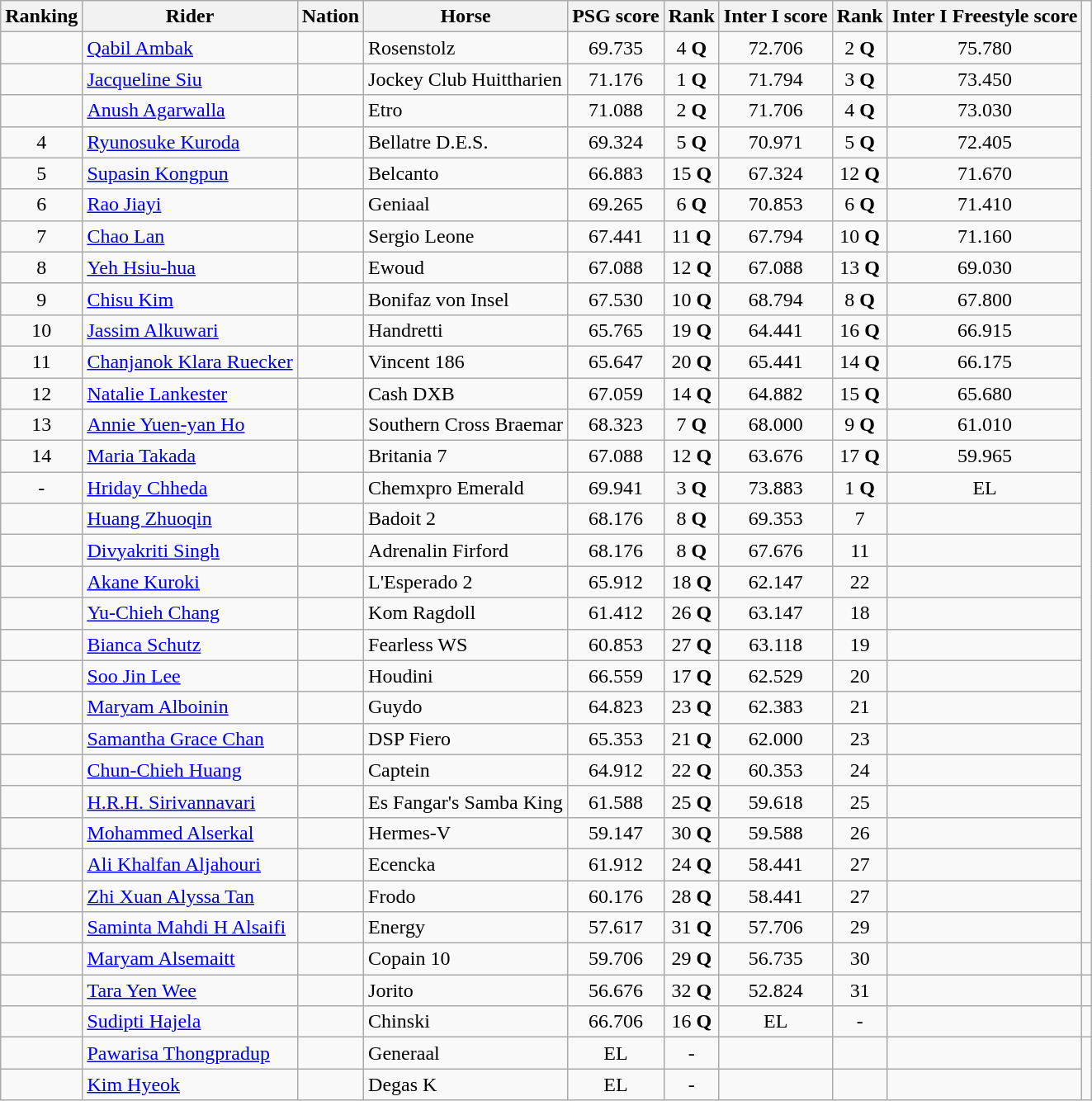<table class="wikitable sortable" style="text-align:center">
<tr>
<th>Ranking</th>
<th>Rider</th>
<th>Nation</th>
<th>Horse</th>
<th>PSG score</th>
<th>Rank</th>
<th>Inter I score</th>
<th>Rank</th>
<th>Inter I Freestyle score</th>
</tr>
<tr>
<td></td>
<td align=left><a href='#'>Qabil Ambak</a></td>
<td align=left></td>
<td align=left>Rosenstolz</td>
<td>69.735</td>
<td>4 <strong>Q</strong></td>
<td>72.706</td>
<td>2 <strong>Q</strong></td>
<td>75.780</td>
</tr>
<tr>
<td></td>
<td align=left><a href='#'>Jacqueline Siu</a></td>
<td align=left></td>
<td align=left>Jockey Club Huittharien</td>
<td>71.176</td>
<td>1 <strong>Q</strong></td>
<td>71.794</td>
<td>3 <strong>Q</strong></td>
<td>73.450</td>
</tr>
<tr>
<td></td>
<td align=left><a href='#'>Anush Agarwalla</a></td>
<td align=left></td>
<td align=left>Etro</td>
<td>71.088</td>
<td>2 <strong>Q</strong></td>
<td>71.706</td>
<td>4 <strong>Q</strong></td>
<td>73.030</td>
</tr>
<tr>
<td>4</td>
<td align=left><a href='#'>Ryunosuke Kuroda</a></td>
<td align=left></td>
<td align=left>Bellatre D.E.S.</td>
<td>69.324</td>
<td>5 <strong>Q</strong></td>
<td>70.971</td>
<td>5 <strong>Q</strong></td>
<td>72.405</td>
</tr>
<tr>
<td>5</td>
<td align=left><a href='#'>Supasin Kongpun</a></td>
<td align=left></td>
<td align=left>Belcanto</td>
<td>66.883</td>
<td>15 <strong>Q</strong></td>
<td>67.324</td>
<td>12 <strong>Q</strong></td>
<td>71.670</td>
</tr>
<tr>
<td>6</td>
<td align=left><a href='#'>Rao Jiayi</a></td>
<td align=left></td>
<td align=left>Geniaal</td>
<td>69.265</td>
<td>6 <strong>Q</strong></td>
<td>70.853</td>
<td>6 <strong>Q</strong></td>
<td>71.410</td>
</tr>
<tr>
<td>7</td>
<td align=left><a href='#'>Chao Lan</a></td>
<td align=left></td>
<td align=left>Sergio Leone</td>
<td>67.441</td>
<td>11 <strong>Q</strong></td>
<td>67.794</td>
<td>10 <strong>Q</strong></td>
<td>71.160</td>
</tr>
<tr>
<td>8</td>
<td align=left><a href='#'>Yeh Hsiu-hua</a></td>
<td align=left></td>
<td align=left>Ewoud</td>
<td>67.088</td>
<td>12 <strong>Q</strong></td>
<td>67.088</td>
<td>13 <strong>Q</strong></td>
<td>69.030</td>
</tr>
<tr>
<td>9</td>
<td align=left><a href='#'>Chisu Kim</a></td>
<td align=left></td>
<td align=left>Bonifaz von Insel</td>
<td>67.530</td>
<td>10 <strong>Q</strong></td>
<td>68.794</td>
<td>8 <strong>Q</strong></td>
<td>67.800</td>
</tr>
<tr>
<td>10</td>
<td align=left><a href='#'>Jassim Alkuwari</a></td>
<td align=left></td>
<td align=left>Handretti</td>
<td>65.765</td>
<td>19 <strong>Q</strong></td>
<td>64.441</td>
<td>16 <strong>Q</strong></td>
<td>66.915</td>
</tr>
<tr>
<td>11</td>
<td align=left><a href='#'>Chanjanok Klara Ruecker</a></td>
<td align=left></td>
<td align=left>Vincent 186</td>
<td>65.647</td>
<td>20 <strong>Q</strong></td>
<td>65.441</td>
<td>14 <strong>Q</strong></td>
<td>66.175</td>
</tr>
<tr>
<td>12</td>
<td align=left><a href='#'>Natalie Lankester</a></td>
<td align=left></td>
<td align=left>Cash DXB</td>
<td>67.059</td>
<td>14 <strong>Q</strong></td>
<td>64.882</td>
<td>15 <strong>Q</strong></td>
<td>65.680</td>
</tr>
<tr>
<td>13</td>
<td align=left><a href='#'>Annie Yuen-yan Ho</a></td>
<td align=left></td>
<td align=left>Southern Cross Braemar</td>
<td>68.323</td>
<td>7 <strong>Q</strong></td>
<td>68.000</td>
<td>9 <strong>Q</strong></td>
<td>61.010</td>
</tr>
<tr>
<td>14</td>
<td align=left><a href='#'>Maria Takada</a></td>
<td align=left></td>
<td align=left>Britania 7</td>
<td>67.088</td>
<td>12 <strong>Q</strong></td>
<td>63.676</td>
<td>17 <strong>Q</strong></td>
<td>59.965</td>
</tr>
<tr>
<td>-</td>
<td align=left><a href='#'>Hriday Chheda</a></td>
<td align=left></td>
<td align=left>Chemxpro Emerald</td>
<td>69.941</td>
<td>3 <strong>Q</strong></td>
<td>73.883</td>
<td>1 <strong>Q</strong></td>
<td>EL</td>
</tr>
<tr>
<td></td>
<td align=left><a href='#'>Huang Zhuoqin</a></td>
<td align=left></td>
<td align=left>Badoit 2</td>
<td>68.176</td>
<td>8 <strong>Q</strong></td>
<td>69.353</td>
<td>7</td>
<td></td>
</tr>
<tr>
<td></td>
<td align=left><a href='#'>Divyakriti Singh</a></td>
<td align=left></td>
<td align=left>Adrenalin Firford</td>
<td>68.176</td>
<td>8 <strong>Q</strong></td>
<td>67.676</td>
<td>11</td>
<td></td>
</tr>
<tr>
<td></td>
<td align=left><a href='#'>Akane Kuroki</a></td>
<td align=left></td>
<td align=left>L'Esperado 2</td>
<td>65.912</td>
<td>18 <strong>Q</strong></td>
<td>62.147</td>
<td>22</td>
<td></td>
</tr>
<tr>
<td></td>
<td align=left><a href='#'>Yu-Chieh Chang</a></td>
<td align=left></td>
<td align=left>Kom Ragdoll</td>
<td>61.412</td>
<td>26 <strong>Q</strong></td>
<td>63.147</td>
<td>18</td>
<td></td>
</tr>
<tr>
<td></td>
<td align=left><a href='#'>Bianca Schutz</a></td>
<td align=left></td>
<td align=left>Fearless WS</td>
<td>60.853</td>
<td>27 <strong>Q</strong></td>
<td>63.118</td>
<td>19</td>
<td></td>
</tr>
<tr>
<td></td>
<td align=left><a href='#'>Soo Jin Lee</a></td>
<td align=left></td>
<td align=left>Houdini</td>
<td>66.559</td>
<td>17 <strong>Q</strong></td>
<td>62.529</td>
<td>20</td>
<td></td>
</tr>
<tr>
<td></td>
<td align=left><a href='#'>Maryam Alboinin</a></td>
<td align=left></td>
<td align=left>Guydo</td>
<td>64.823</td>
<td>23 <strong>Q</strong></td>
<td>62.383</td>
<td>21</td>
<td></td>
</tr>
<tr>
<td></td>
<td align=left><a href='#'>Samantha Grace Chan</a></td>
<td align=left></td>
<td align=left>DSP Fiero</td>
<td>65.353</td>
<td>21 <strong>Q</strong></td>
<td>62.000</td>
<td>23</td>
<td></td>
</tr>
<tr>
<td></td>
<td align=left><a href='#'>Chun-Chieh Huang</a></td>
<td align=left></td>
<td align=left>Captein</td>
<td>64.912</td>
<td>22 <strong>Q</strong></td>
<td>60.353</td>
<td>24</td>
<td></td>
</tr>
<tr>
<td></td>
<td align=left><a href='#'>H.R.H. Sirivannavari</a></td>
<td align=left></td>
<td align=left>Es Fangar's Samba King</td>
<td>61.588</td>
<td>25 <strong>Q</strong></td>
<td>59.618</td>
<td>25</td>
<td></td>
</tr>
<tr>
<td></td>
<td align=left><a href='#'>Mohammed Alserkal</a></td>
<td align=left></td>
<td align=left>Hermes-V</td>
<td>59.147</td>
<td>30 <strong>Q</strong></td>
<td>59.588</td>
<td>26</td>
<td></td>
</tr>
<tr>
<td></td>
<td align=left><a href='#'>Ali Khalfan Aljahouri</a></td>
<td align=left></td>
<td align=left>Ecencka</td>
<td>61.912</td>
<td>24 <strong>Q</strong></td>
<td>58.441</td>
<td>27</td>
<td></td>
</tr>
<tr>
<td></td>
<td align=left><a href='#'>Zhi Xuan Alyssa Tan</a></td>
<td align=left></td>
<td align=left>Frodo</td>
<td>60.176</td>
<td>28 <strong>Q</strong></td>
<td>58.441</td>
<td>27</td>
<td></td>
</tr>
<tr>
<td></td>
<td align=left><a href='#'>Saminta Mahdi H Alsaifi</a></td>
<td align=left></td>
<td align=left>Energy</td>
<td>57.617</td>
<td>31 <strong>Q</strong></td>
<td>57.706</td>
<td>29</td>
<td></td>
</tr>
<tr>
<td></td>
<td align=left><a href='#'>Maryam Alsemaitt</a></td>
<td align=left></td>
<td align=left>Copain 10</td>
<td>59.706</td>
<td>29 <strong>Q</strong></td>
<td>56.735</td>
<td>30</td>
<td></td>
<td></td>
</tr>
<tr>
<td></td>
<td align=left><a href='#'>Tara Yen Wee</a></td>
<td align=left></td>
<td align=left>Jorito</td>
<td>56.676</td>
<td>32 <strong>Q</strong></td>
<td>52.824</td>
<td>31</td>
<td></td>
<td></td>
</tr>
<tr>
<td></td>
<td align=left><a href='#'>Sudipti Hajela</a></td>
<td align=left></td>
<td align=left>Chinski</td>
<td>66.706</td>
<td>16 <strong>Q</strong></td>
<td>EL</td>
<td>-</td>
<td></td>
<td></td>
</tr>
<tr>
<td></td>
<td align=left><a href='#'>Pawarisa Thongpradup</a></td>
<td align=left></td>
<td align=left>Generaal</td>
<td>EL</td>
<td>-</td>
<td></td>
<td></td>
<td></td>
</tr>
<tr>
<td></td>
<td align=left><a href='#'>Kim Hyeok</a></td>
<td align=left></td>
<td align=left>Degas K</td>
<td>EL</td>
<td>-</td>
<td></td>
<td></td>
<td></td>
</tr>
</table>
